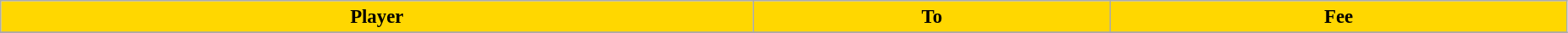<table class="wikitable" style="text-align:left; font-size:95%;width:98%;">
<tr>
<th style="background:gold; color:black;">Player</th>
<th style="background:gold; color:black;">To</th>
<th style="background:gold; color:black;">Fee</th>
</tr>
<tr>
</tr>
</table>
